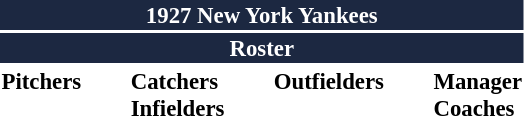<table class="toccolours" style="font-size: 95%;">
<tr>
<th colspan="10" style="background-color: #1c2841; color: white; text-align: center;">1927 New York Yankees</th>
</tr>
<tr>
<td colspan="10" style="background-color: #1c2841; color: white; text-align: center;"><strong>Roster</strong></td>
</tr>
<tr>
<td valign="top"><strong>Pitchers</strong><br>








</td>
<td width="25px"></td>
<td valign="top"><strong>Catchers</strong><br>


<strong>Infielders</strong>






</td>
<td width="25px"></td>
<td valign="top"><strong>Outfielders</strong><br>



</td>
<td width="25px"></td>
<td valign="top"><strong>Manager</strong><br>
<strong>Coaches</strong>

</td>
</tr>
</table>
